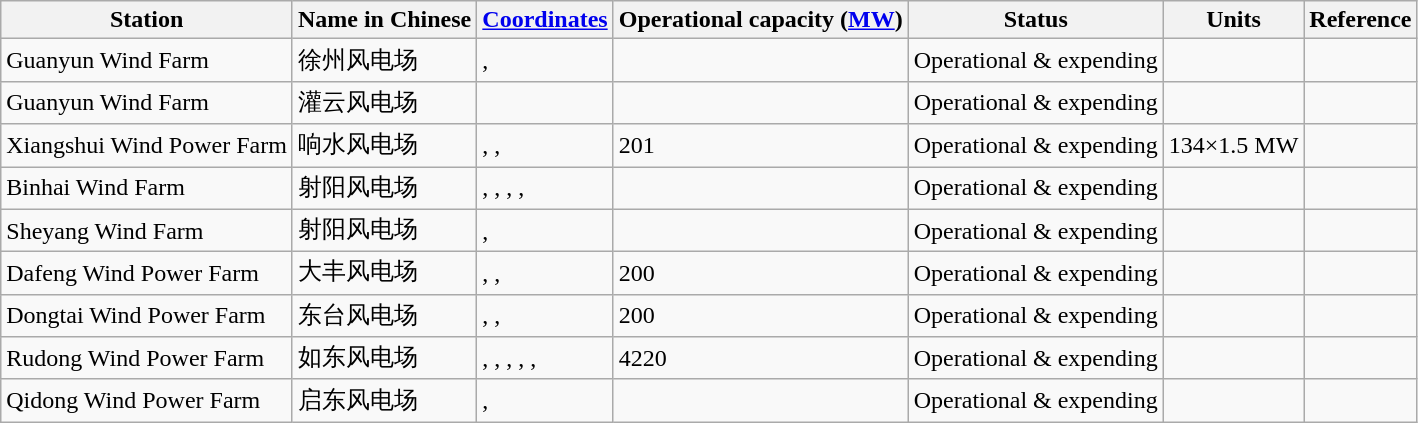<table class="wikitable">
<tr>
<th>Station</th>
<th>Name in Chinese</th>
<th><a href='#'>Coordinates</a></th>
<th>Operational capacity (<a href='#'>MW</a>)</th>
<th>Status</th>
<th>Units</th>
<th>Reference</th>
</tr>
<tr>
<td>Guanyun Wind Farm</td>
<td>徐州风电场</td>
<td>, </td>
<td></td>
<td>Operational & expending</td>
<td></td>
<td></td>
</tr>
<tr>
<td>Guanyun Wind Farm</td>
<td>灌云风电场</td>
<td></td>
<td></td>
<td>Operational & expending</td>
<td></td>
<td></td>
</tr>
<tr>
<td>Xiangshui Wind Power Farm</td>
<td>响水风电场</td>
<td>, , </td>
<td>201</td>
<td>Operational & expending</td>
<td>134×1.5 MW</td>
<td></td>
</tr>
<tr>
<td>Binhai Wind Farm</td>
<td>射阳风电场</td>
<td>, , , ,</td>
<td></td>
<td>Operational & expending</td>
<td></td>
<td></td>
</tr>
<tr>
<td>Sheyang Wind Farm</td>
<td>射阳风电场</td>
<td>, </td>
<td></td>
<td>Operational & expending</td>
<td></td>
<td></td>
</tr>
<tr>
<td>Dafeng Wind Power Farm</td>
<td>大丰风电场</td>
<td>, , </td>
<td>200</td>
<td>Operational & expending</td>
<td></td>
<td></td>
</tr>
<tr>
<td>Dongtai Wind Power Farm</td>
<td>东台风电场</td>
<td>, ,</td>
<td>200</td>
<td>Operational & expending</td>
<td></td>
<td></td>
</tr>
<tr>
<td>Rudong Wind Power Farm</td>
<td>如东风电场</td>
<td>, , , , , </td>
<td>4220</td>
<td>Operational & expending</td>
<td></td>
<td></td>
</tr>
<tr>
<td>Qidong Wind Power Farm</td>
<td>启东风电场</td>
<td>, </td>
<td></td>
<td>Operational & expending</td>
<td></td>
<td></td>
</tr>
</table>
